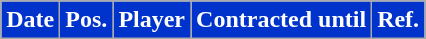<table class="wikitable plainrowheaders sortable">
<tr>
<th style="background:#0033CC;color:#FFFFFF;">Date</th>
<th style="background:#0033CC;color:#FFFFFF;">Pos.</th>
<th style="background:#0033CC;color:#FFFFFF;">Player</th>
<th style="background:#0033CC;color:#FFFFFF;">Contracted until</th>
<th style="background:#0033CC;color:#FFFFFF;">Ref.</th>
</tr>
</table>
